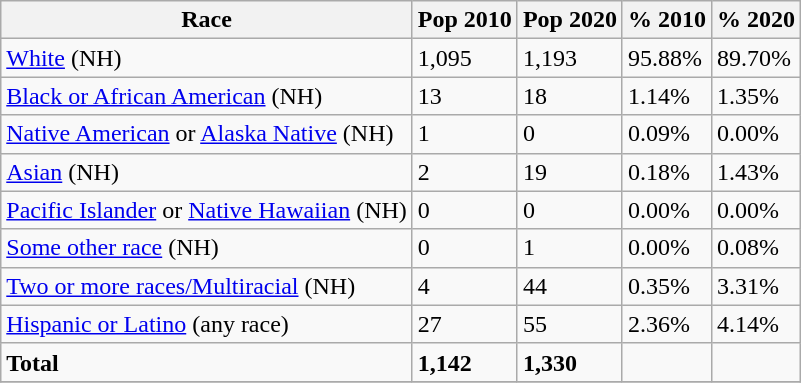<table class="wikitable">
<tr>
<th>Race</th>
<th>Pop 2010</th>
<th>Pop 2020</th>
<th>% 2010</th>
<th>% 2020</th>
</tr>
<tr>
<td><a href='#'>White</a> (NH)</td>
<td>1,095</td>
<td>1,193</td>
<td>95.88%</td>
<td>89.70%</td>
</tr>
<tr>
<td><a href='#'>Black or African American</a> (NH)</td>
<td>13</td>
<td>18</td>
<td>1.14%</td>
<td>1.35%</td>
</tr>
<tr>
<td><a href='#'>Native American</a> or <a href='#'>Alaska Native</a> (NH)</td>
<td>1</td>
<td>0</td>
<td>0.09%</td>
<td>0.00%</td>
</tr>
<tr>
<td><a href='#'>Asian</a> (NH)</td>
<td>2</td>
<td>19</td>
<td>0.18%</td>
<td>1.43%</td>
</tr>
<tr>
<td><a href='#'>Pacific Islander</a> or <a href='#'>Native Hawaiian</a> (NH)</td>
<td>0</td>
<td>0</td>
<td>0.00%</td>
<td>0.00%</td>
</tr>
<tr>
<td><a href='#'>Some other race</a> (NH)</td>
<td>0</td>
<td>1</td>
<td>0.00%</td>
<td>0.08%</td>
</tr>
<tr>
<td><a href='#'>Two or more races/Multiracial</a> (NH)</td>
<td>4</td>
<td>44</td>
<td>0.35%</td>
<td>3.31%</td>
</tr>
<tr>
<td><a href='#'>Hispanic or Latino</a> (any race)</td>
<td>27</td>
<td>55</td>
<td>2.36%</td>
<td>4.14%</td>
</tr>
<tr>
<td><strong>Total</strong></td>
<td><strong>1,142</strong></td>
<td><strong>1,330</strong></td>
<td></td>
<td></td>
</tr>
<tr>
</tr>
</table>
